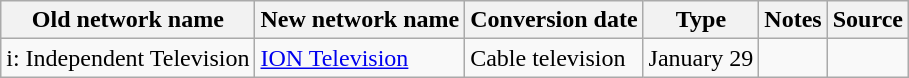<table class="wikitable sortable">
<tr>
<th>Old network name</th>
<th>New network name</th>
<th>Conversion date</th>
<th>Type</th>
<th>Notes</th>
<th>Source</th>
</tr>
<tr>
<td>i: Independent Television</td>
<td><a href='#'>ION Television</a></td>
<td>Cable television</td>
<td>January 29</td>
<td></td>
<td></td>
</tr>
</table>
